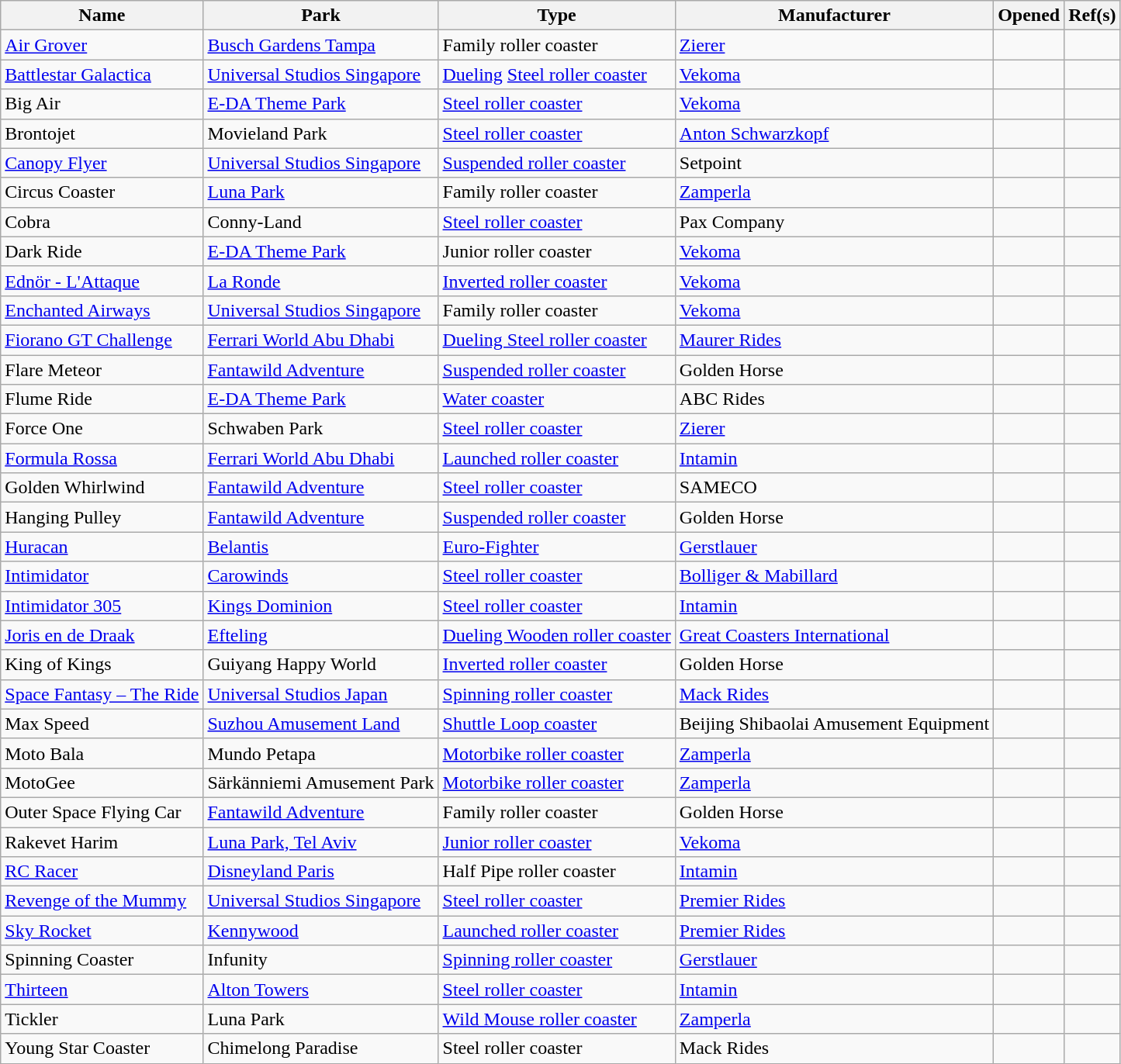<table class="wikitable sortable">
<tr>
<th>Name</th>
<th>Park</th>
<th>Type</th>
<th>Manufacturer</th>
<th>Opened</th>
<th>Ref(s)</th>
</tr>
<tr>
<td><a href='#'>Air Grover</a></td>
<td><a href='#'>Busch Gardens Tampa</a></td>
<td>Family roller coaster</td>
<td><a href='#'>Zierer</a></td>
<td></td>
<td></td>
</tr>
<tr>
<td><a href='#'>Battlestar Galactica</a></td>
<td><a href='#'>Universal Studios Singapore</a></td>
<td><a href='#'>Dueling</a> <a href='#'>Steel roller coaster</a></td>
<td><a href='#'>Vekoma</a></td>
<td></td>
<td></td>
</tr>
<tr>
<td>Big Air</td>
<td><a href='#'>E-DA Theme Park</a></td>
<td><a href='#'>Steel roller coaster</a></td>
<td><a href='#'>Vekoma</a></td>
<td></td>
<td></td>
</tr>
<tr>
<td>Brontojet</td>
<td>Movieland Park</td>
<td><a href='#'>Steel roller coaster</a></td>
<td><a href='#'>Anton Schwarzkopf</a></td>
<td></td>
<td></td>
</tr>
<tr>
<td><a href='#'>Canopy Flyer</a></td>
<td><a href='#'>Universal Studios Singapore</a></td>
<td><a href='#'>Suspended roller coaster</a></td>
<td>Setpoint</td>
<td></td>
<td></td>
</tr>
<tr>
<td>Circus Coaster</td>
<td><a href='#'>Luna Park</a></td>
<td>Family roller coaster</td>
<td><a href='#'>Zamperla</a></td>
<td></td>
<td></td>
</tr>
<tr>
<td>Cobra</td>
<td>Conny-Land</td>
<td><a href='#'>Steel roller coaster</a></td>
<td>Pax Company</td>
<td></td>
<td></td>
</tr>
<tr>
<td>Dark Ride</td>
<td><a href='#'>E-DA Theme Park</a></td>
<td>Junior roller coaster</td>
<td><a href='#'>Vekoma</a></td>
<td></td>
<td></td>
</tr>
<tr>
<td><a href='#'>Ednör - L'Attaque</a></td>
<td><a href='#'>La Ronde</a></td>
<td><a href='#'>Inverted roller coaster</a></td>
<td><a href='#'>Vekoma</a></td>
<td></td>
<td></td>
</tr>
<tr>
<td><a href='#'>Enchanted Airways</a></td>
<td><a href='#'>Universal Studios Singapore</a></td>
<td>Family roller coaster</td>
<td><a href='#'>Vekoma</a></td>
<td></td>
<td></td>
</tr>
<tr>
<td><a href='#'>Fiorano GT Challenge</a></td>
<td><a href='#'>Ferrari World Abu Dhabi</a></td>
<td><a href='#'>Dueling Steel roller coaster</a></td>
<td><a href='#'>Maurer Rides</a></td>
<td></td>
<td></td>
</tr>
<tr>
<td>Flare Meteor</td>
<td><a href='#'>Fantawild Adventure</a></td>
<td><a href='#'>Suspended roller coaster</a></td>
<td>Golden Horse</td>
<td></td>
<td></td>
</tr>
<tr>
<td>Flume Ride</td>
<td><a href='#'>E-DA Theme Park</a></td>
<td><a href='#'>Water coaster</a></td>
<td>ABC Rides</td>
<td></td>
<td></td>
</tr>
<tr>
<td>Force One</td>
<td>Schwaben Park</td>
<td><a href='#'>Steel roller coaster</a></td>
<td><a href='#'>Zierer</a></td>
<td></td>
<td></td>
</tr>
<tr>
<td><a href='#'>Formula Rossa</a></td>
<td><a href='#'>Ferrari World Abu Dhabi</a></td>
<td><a href='#'>Launched roller coaster</a></td>
<td><a href='#'>Intamin</a></td>
<td></td>
<td></td>
</tr>
<tr>
<td>Golden Whirlwind</td>
<td><a href='#'>Fantawild Adventure</a></td>
<td><a href='#'>Steel roller coaster</a></td>
<td>SAMECO</td>
<td></td>
<td></td>
</tr>
<tr>
<td>Hanging Pulley</td>
<td><a href='#'>Fantawild Adventure</a></td>
<td><a href='#'>Suspended roller coaster</a></td>
<td>Golden Horse</td>
<td></td>
<td></td>
</tr>
<tr>
<td><a href='#'>Huracan</a></td>
<td><a href='#'>Belantis</a></td>
<td><a href='#'>Euro-Fighter</a></td>
<td><a href='#'>Gerstlauer</a></td>
<td></td>
<td></td>
</tr>
<tr>
<td><a href='#'>Intimidator</a></td>
<td><a href='#'>Carowinds</a></td>
<td><a href='#'>Steel roller coaster</a></td>
<td><a href='#'>Bolliger & Mabillard</a></td>
<td></td>
<td></td>
</tr>
<tr>
<td><a href='#'>Intimidator 305</a></td>
<td><a href='#'>Kings Dominion</a></td>
<td><a href='#'>Steel roller coaster</a></td>
<td><a href='#'>Intamin</a></td>
<td></td>
<td></td>
</tr>
<tr>
<td><a href='#'>Joris en de Draak</a></td>
<td><a href='#'>Efteling</a></td>
<td><a href='#'>Dueling Wooden roller coaster</a></td>
<td><a href='#'>Great Coasters International</a></td>
<td></td>
<td></td>
</tr>
<tr>
<td>King of Kings</td>
<td>Guiyang Happy World</td>
<td><a href='#'>Inverted roller coaster</a></td>
<td>Golden Horse</td>
<td></td>
<td></td>
</tr>
<tr>
<td><a href='#'>Space Fantasy – The Ride</a></td>
<td><a href='#'>Universal Studios Japan</a></td>
<td><a href='#'>Spinning roller coaster</a></td>
<td><a href='#'>Mack Rides</a></td>
<td></td>
<td></td>
</tr>
<tr>
<td>Max Speed</td>
<td><a href='#'>Suzhou Amusement Land</a></td>
<td><a href='#'>Shuttle Loop coaster</a></td>
<td>Beijing Shibaolai Amusement Equipment</td>
<td></td>
<td></td>
</tr>
<tr>
<td>Moto Bala</td>
<td>Mundo Petapa</td>
<td><a href='#'>Motorbike roller coaster</a></td>
<td><a href='#'>Zamperla</a></td>
<td></td>
<td></td>
</tr>
<tr>
<td>MotoGee</td>
<td>Särkänniemi Amusement Park</td>
<td><a href='#'>Motorbike roller coaster</a></td>
<td><a href='#'>Zamperla</a></td>
<td></td>
<td></td>
</tr>
<tr>
<td>Outer Space Flying Car</td>
<td><a href='#'>Fantawild Adventure</a></td>
<td>Family roller coaster</td>
<td>Golden Horse</td>
<td></td>
<td></td>
</tr>
<tr>
<td>Rakevet Harim</td>
<td><a href='#'>Luna Park, Tel Aviv</a></td>
<td><a href='#'>Junior roller coaster</a></td>
<td><a href='#'>Vekoma</a></td>
<td></td>
<td></td>
</tr>
<tr>
<td><a href='#'>RC Racer</a></td>
<td><a href='#'>Disneyland Paris</a></td>
<td>Half Pipe roller coaster</td>
<td><a href='#'>Intamin</a></td>
<td></td>
<td></td>
</tr>
<tr>
<td><a href='#'>Revenge of the Mummy</a></td>
<td><a href='#'>Universal Studios Singapore</a></td>
<td><a href='#'>Steel roller coaster</a></td>
<td><a href='#'>Premier Rides</a></td>
<td></td>
<td></td>
</tr>
<tr>
<td><a href='#'>Sky Rocket</a></td>
<td><a href='#'>Kennywood</a></td>
<td><a href='#'>Launched roller coaster</a></td>
<td><a href='#'>Premier Rides</a></td>
<td></td>
<td></td>
</tr>
<tr>
<td>Spinning Coaster</td>
<td>Infunity</td>
<td><a href='#'>Spinning roller coaster</a></td>
<td><a href='#'>Gerstlauer</a></td>
<td></td>
<td></td>
</tr>
<tr>
<td><a href='#'>Thirteen</a></td>
<td><a href='#'>Alton Towers</a></td>
<td><a href='#'>Steel roller coaster</a></td>
<td><a href='#'>Intamin</a></td>
<td></td>
<td></td>
</tr>
<tr>
<td>Tickler</td>
<td>Luna Park</td>
<td><a href='#'>Wild Mouse roller coaster</a></td>
<td><a href='#'>Zamperla</a></td>
<td></td>
<td></td>
</tr>
<tr>
<td>Young Star Coaster</td>
<td>Chimelong Paradise</td>
<td>Steel roller coaster</td>
<td>Mack Rides</td>
<td></td>
<td></td>
</tr>
</table>
